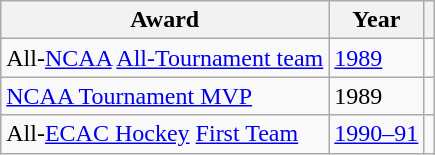<table class="wikitable">
<tr>
<th>Award</th>
<th>Year</th>
<th></th>
</tr>
<tr>
<td>All-<a href='#'>NCAA</a> <a href='#'>All-Tournament team</a></td>
<td><a href='#'>1989</a></td>
<td></td>
</tr>
<tr>
<td><a href='#'>NCAA Tournament MVP</a></td>
<td>1989</td>
<td></td>
</tr>
<tr>
<td>All-<a href='#'>ECAC Hockey</a> <a href='#'>First Team</a></td>
<td><a href='#'>1990–91</a></td>
<td></td>
</tr>
</table>
